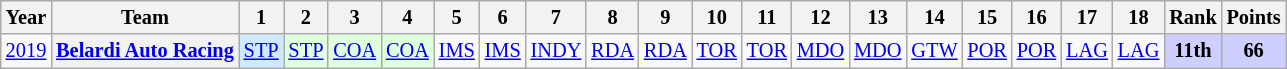<table class="wikitable" style="text-align:center; font-size:85%">
<tr>
<th>Year</th>
<th>Team</th>
<th>1</th>
<th>2</th>
<th>3</th>
<th>4</th>
<th>5</th>
<th>6</th>
<th>7</th>
<th>8</th>
<th>9</th>
<th>10</th>
<th>11</th>
<th>12</th>
<th>13</th>
<th>14</th>
<th>15</th>
<th>16</th>
<th>17</th>
<th>18</th>
<th>Rank</th>
<th>Points</th>
</tr>
<tr>
<td><a href='#'>2019</a></td>
<th nowrap><a href='#'>Belardi Auto Racing</a></th>
<td style="background:#CFEAFF;"><a href='#'>STP</a><br></td>
<td style="background:#DFFFDF;"><a href='#'>STP</a><br></td>
<td style="background:#DFFFDF;"><a href='#'>COA</a><br></td>
<td style="background:#DFFFDF;"><a href='#'>COA</a><br></td>
<td><a href='#'>IMS</a></td>
<td><a href='#'>IMS</a></td>
<td><a href='#'>INDY</a></td>
<td><a href='#'>RDA</a></td>
<td><a href='#'>RDA</a></td>
<td><a href='#'>TOR</a></td>
<td><a href='#'>TOR</a></td>
<td><a href='#'>MDO</a></td>
<td><a href='#'>MDO</a></td>
<td><a href='#'>GTW</a></td>
<td><a href='#'>POR</a></td>
<td><a href='#'>POR</a></td>
<td><a href='#'>LAG</a></td>
<td><a href='#'>LAG</a></td>
<th style="background:#CFCFFF;">11th</th>
<th style="background:#CFCFFF;">66</th>
</tr>
</table>
